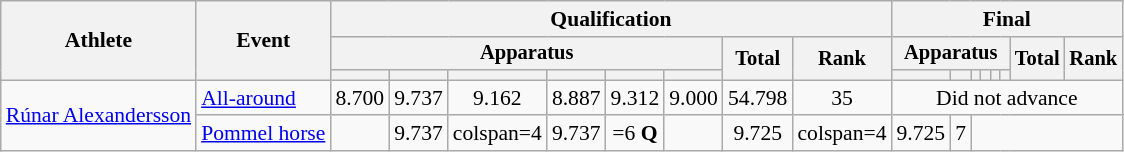<table class="wikitable" style="font-size:90%">
<tr>
<th rowspan=3>Athlete</th>
<th rowspan=3>Event</th>
<th colspan =8>Qualification</th>
<th colspan =8>Final</th>
</tr>
<tr style="font-size:95%">
<th colspan=6>Apparatus</th>
<th rowspan=2>Total</th>
<th rowspan=2>Rank</th>
<th colspan=6>Apparatus</th>
<th rowspan=2>Total</th>
<th rowspan=2>Rank</th>
</tr>
<tr style="font-size:95%">
<th></th>
<th></th>
<th></th>
<th></th>
<th></th>
<th></th>
<th></th>
<th></th>
<th></th>
<th></th>
<th></th>
<th></th>
</tr>
<tr align=center>
<td align=left rowspan=2><a href='#'>Rúnar Alexandersson</a></td>
<td align=left><a href='#'>All-around</a></td>
<td>8.700</td>
<td>9.737</td>
<td>9.162</td>
<td>8.887</td>
<td>9.312</td>
<td>9.000</td>
<td>54.798</td>
<td>35</td>
<td colspan=8>Did not advance</td>
</tr>
<tr align=center>
<td align=left><a href='#'>Pommel horse</a></td>
<td></td>
<td>9.737</td>
<td>colspan=4 </td>
<td>9.737</td>
<td>=6 <strong>Q</strong></td>
<td></td>
<td>9.725</td>
<td>colspan=4 </td>
<td>9.725</td>
<td>7</td>
</tr>
</table>
